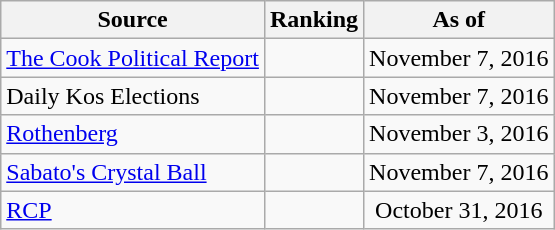<table class="wikitable" style="text-align:center">
<tr>
<th>Source</th>
<th>Ranking</th>
<th>As of</th>
</tr>
<tr>
<td align=left><a href='#'>The Cook Political Report</a></td>
<td></td>
<td>November 7, 2016</td>
</tr>
<tr>
<td align=left>Daily Kos Elections</td>
<td></td>
<td>November 7, 2016</td>
</tr>
<tr>
<td align=left><a href='#'>Rothenberg</a></td>
<td></td>
<td>November 3, 2016</td>
</tr>
<tr>
<td align=left><a href='#'>Sabato's Crystal Ball</a></td>
<td></td>
<td>November 7, 2016</td>
</tr>
<tr>
<td align="left"><a href='#'>RCP</a></td>
<td></td>
<td>October 31, 2016</td>
</tr>
</table>
